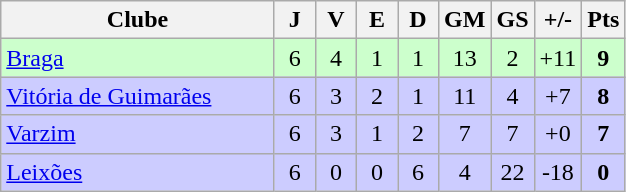<table class="wikitable" style="text-align: center;">
<tr>
<th width=175>Clube</th>
<th width=20>J</th>
<th width=20>V</th>
<th width=20>E</th>
<th width=20>D</th>
<th width=20>GM</th>
<th width=20>GS</th>
<th width=20>+/-</th>
<th width=20>Pts</th>
</tr>
<tr bgcolor=#ccffcc>
<td align=left><a href='#'>Braga</a></td>
<td>6</td>
<td>4</td>
<td>1</td>
<td>1</td>
<td>13</td>
<td>2</td>
<td>+11</td>
<td><strong>9</strong></td>
</tr>
<tr bgcolor=#ccccff>
<td align=left><a href='#'>Vitória de Guimarães</a></td>
<td>6</td>
<td>3</td>
<td>2</td>
<td>1</td>
<td>11</td>
<td>4</td>
<td>+7</td>
<td><strong>8</strong></td>
</tr>
<tr bgcolor=#ccccff>
<td align=left><a href='#'>Varzim</a></td>
<td>6</td>
<td>3</td>
<td>1</td>
<td>2</td>
<td>7</td>
<td>7</td>
<td>+0</td>
<td><strong>7</strong></td>
</tr>
<tr bgcolor=#ccccff>
<td align=left><a href='#'>Leixões</a></td>
<td>6</td>
<td>0</td>
<td>0</td>
<td>6</td>
<td>4</td>
<td>22</td>
<td>-18</td>
<td><strong>0</strong></td>
</tr>
</table>
